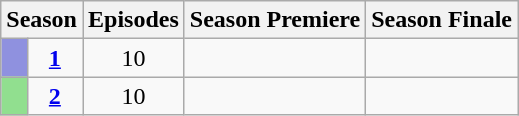<table class="wikitable">
<tr>
<th colspan="2">Season</th>
<th>Episodes</th>
<th>Season Premiere</th>
<th>Season Finale</th>
</tr>
<tr>
<td style="background:#8F91DF; height:5px;"></td>
<td style="text-align:center;"><strong><a href='#'>1</a></strong></td>
<td style="text-align:center;">10</td>
<td style="text-align:center;"></td>
<td style="text-align:center;"></td>
</tr>
<tr>
<td style="background:#91DF8F; height:5px;"></td>
<td style="text-align:center;"><strong><a href='#'>2</a></strong></td>
<td style="text-align:center;">10</td>
<td style="text-align:center;"></td>
<td style="text-align:center;"></td>
</tr>
</table>
